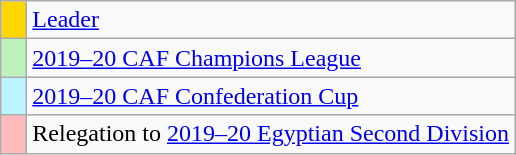<table class="wikitable">
<tr>
<td style="width:10px; background:gold;"></td>
<td><a href='#'>Leader</a></td>
</tr>
<tr>
<td style="width:10px; background:#BBF3BB;"></td>
<td><a href='#'>2019–20 CAF Champions League</a></td>
</tr>
<tr>
<td style="width:10px; background:#BBF3FF;"></td>
<td><a href='#'>2019–20 CAF Confederation Cup</a></td>
</tr>
<tr>
<td style="width:10px; background:#FFBBBB;"></td>
<td>Relegation to <a href='#'>2019–20 Egyptian Second Division</a></td>
</tr>
</table>
